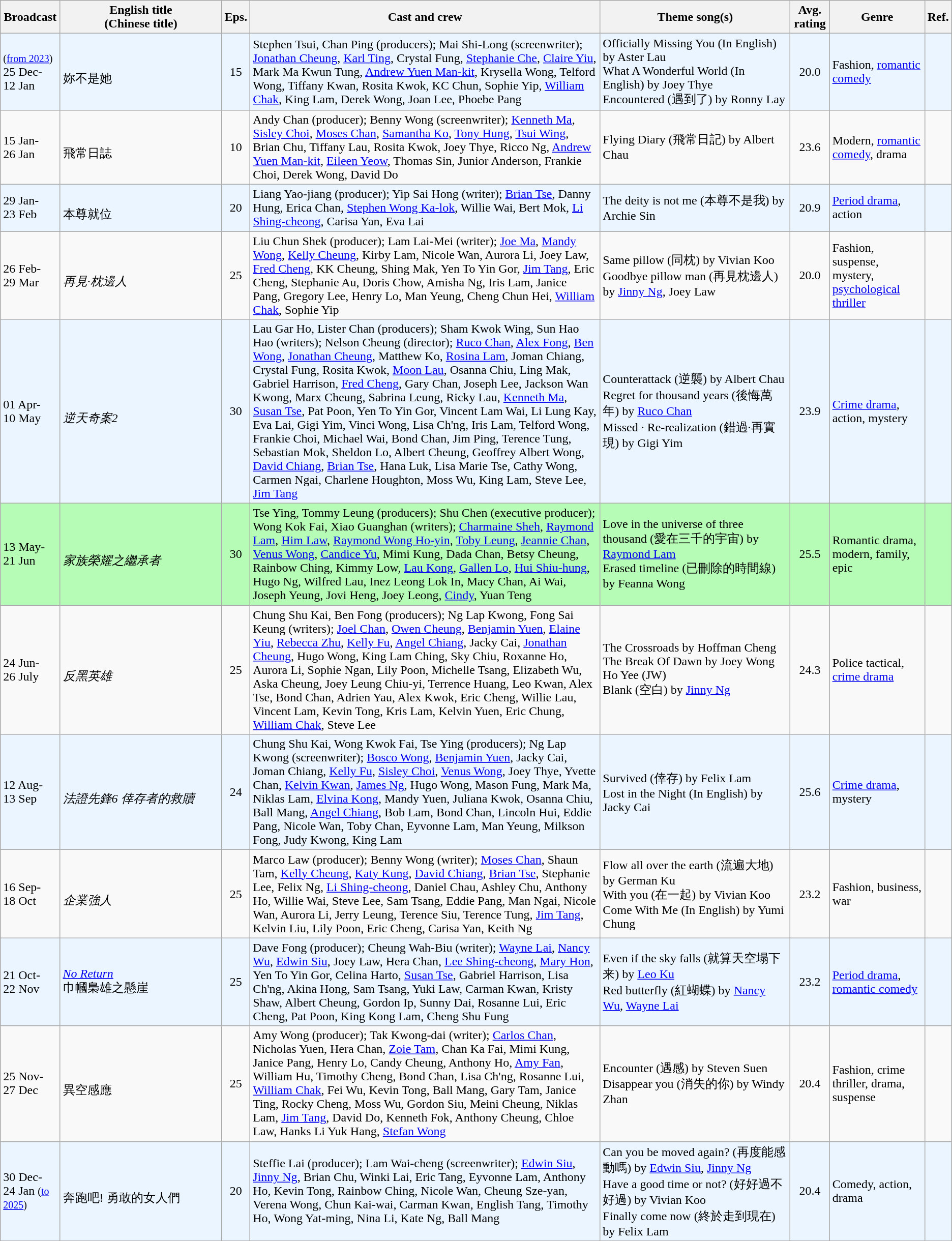<table class="wikitable sortable">
<tr>
<th>Broadcast</th>
<th style="width:17%;">English title <br> (Chinese title)</th>
<th>Eps.</th>
<th>Cast and crew</th>
<th style="width:20%;">Theme song(s)</th>
<th>Avg. rating</th>
<th style="width:10%;">Genre</th>
<th>Ref.</th>
</tr>
<tr --- bgcolor="#ebf5ff">
<td><small>(<a href='#'>from 2023</a>) </small><br>25 Dec-<br>12 Jan</td>
<td><em></em> <br>妳不是她</td>
<td style="text-align:center;">15</td>
<td>Stephen Tsui, Chan Ping (producers); Mai Shi-Long (screenwriter); <a href='#'>Jonathan Cheung</a>, <a href='#'>Karl Ting</a>, Crystal Fung, <a href='#'>Stephanie Che</a>, <a href='#'>Claire Yiu</a>, Mark Ma Kwun Tung, <a href='#'>Andrew Yuen Man-kit</a>, Krysella Wong, Telford Wong, Tiffany Kwan, Rosita Kwok, KC Chun, Sophie Yip, <a href='#'>William Chak</a>, King Lam, Derek Wong, Joan Lee, Phoebe Pang</td>
<td>Officially Missing You (In English) by Aster Lau<br>What A Wonderful World (In English) by Joey Thye<br>Encountered (遇到了) by Ronny Lay</td>
<td style="text-align:center;">20.0</td>
<td>Fashion, <a href='#'>romantic comedy</a></td>
<td></td>
</tr>
<tr>
<td>15 Jan-<br>26 Jan</td>
<td><em></em> <br>飛常日誌</td>
<td style="text-align:center;">10</td>
<td>Andy Chan (producer); Benny Wong (screenwriter); <a href='#'>Kenneth Ma</a>, <a href='#'>Sisley Choi</a>, <a href='#'>Moses Chan</a>, <a href='#'>Samantha Ko</a>, <a href='#'>Tony Hung</a>, <a href='#'>Tsui Wing</a>, Brian Chu, Tiffany Lau, Rosita Kwok, Joey Thye, Ricco Ng, <a href='#'>Andrew Yuen Man-kit</a>, <a href='#'>Eileen Yeow</a>, Thomas Sin, Junior Anderson, Frankie Choi, Derek Wong, David Do</td>
<td>Flying Diary (飛常日記) by Albert Chau</td>
<td style="text-align:center;">23.6</td>
<td>Modern, <a href='#'>romantic comedy</a>, drama</td>
<td></td>
</tr>
<tr --- bgcolor="#ebf5ff">
<td>29 Jan-<br>23 Feb</td>
<td><em></em> <br>本尊就位</td>
<td style="text-align:center;">20</td>
<td>Liang Yao-jiang (producer); Yip Sai Hong (writer); <a href='#'>Brian Tse</a>, Danny Hung, Erica Chan, <a href='#'>Stephen Wong Ka-lok</a>, Willie Wai, Bert Mok, <a href='#'>Li Shing-cheong</a>, Carisa Yan, Eva Lai</td>
<td>The deity is not me (本尊不是我) by Archie Sin</td>
<td style="text-align:center;">20.9</td>
<td><a href='#'>Period drama</a>, action</td>
<td></td>
</tr>
<tr>
<td>26 Feb-<br>29 Mar</td>
<td><em> <br>再見·枕邊人</em></td>
<td style="text-align:center;">25</td>
<td>Liu Chun Shek (producer); Lam Lai-Mei (writer); <a href='#'>Joe Ma</a>, <a href='#'>Mandy Wong</a>, <a href='#'>Kelly Cheung</a>, Kirby Lam, Nicole Wan, Aurora Li, Joey Law, <a href='#'>Fred Cheng</a>, KK Cheung, Shing Mak, Yen To Yin Gor, <a href='#'>Jim Tang</a>, Eric Cheng, Stephanie Au, Doris Chow, Amisha Ng, Iris Lam, Janice Pang, Gregory Lee, Henry Lo, Man Yeung, Cheng Chun Hei, <a href='#'>William Chak</a>, Sophie Yip</td>
<td>Same pillow (同枕) by Vivian Koo<br>Goodbye pillow man (再見枕邊人) by <a href='#'>Jinny Ng</a>, Joey Law</td>
<td style="text-align:center;">20.0</td>
<td>Fashion, suspense, mystery, <a href='#'>psychological thriller</a></td>
<td></td>
</tr>
<tr --- bgcolor="#ebf5ff">
<td>01 Apr-<br>10 May</td>
<td><em> <br>逆天奇案2</em></td>
<td style="text-align:center;">30</td>
<td>Lau Gar Ho, Lister Chan (producers); Sham Kwok Wing, Sun Hao Hao (writers); Nelson Cheung (director); <a href='#'>Ruco Chan</a>, <a href='#'>Alex Fong</a>, <a href='#'>Ben Wong</a>, <a href='#'>Jonathan Cheung</a>, Matthew Ko, <a href='#'>Rosina Lam</a>, Joman Chiang, Crystal Fung, Rosita Kwok, <a href='#'>Moon Lau</a>, Osanna Chiu, Ling Mak, Gabriel Harrison, <a href='#'>Fred Cheng</a>, Gary Chan, Joseph Lee, Jackson Wan Kwong, Marx Cheung, Sabrina Leung, Ricky Lau, <a href='#'>Kenneth Ma</a>, <a href='#'>Susan Tse</a>, Pat Poon, Yen To Yin Gor, Vincent Lam Wai, Li Lung Kay, Eva Lai, Gigi Yim, Vinci Wong, Lisa Ch'ng, Iris Lam, Telford Wong, Frankie Choi, Michael Wai, Bond Chan, Jim Ping, Terence Tung, Sebastian Mok, Sheldon Lo, Albert Cheung, Geoffrey Albert Wong, <a href='#'>David Chiang</a>, <a href='#'>Brian Tse</a>, Hana Luk, Lisa Marie Tse, Cathy Wong, Carmen Ngai, Charlene Houghton, Moss Wu, King Lam, Steve Lee, <a href='#'>Jim Tang</a></td>
<td>Counterattack (逆襲) by Albert Chau<br>Regret for thousand years (後悔萬年) by <a href='#'>Ruco Chan</a><br>Missed · Re-realization (錯過·再實現) by Gigi Yim</td>
<td style="text-align:center;">23.9</td>
<td><a href='#'>Crime drama</a>, action, mystery</td>
<td></td>
</tr>
<tr --- bgcolor="#b6fcb6">
<td>13 May-<br>21 Jun</td>
<td><em> <br>家族榮耀之繼承者</em></td>
<td style="text-align:center;">30</td>
<td>Tse Ying, Tommy Leung (producers); Shu Chen (executive producer); Wong Kok Fai, Xiao Guanghan (writers); <a href='#'>Charmaine Sheh</a>, <a href='#'>Raymond Lam</a>, <a href='#'>Him Law</a>, <a href='#'>Raymond Wong Ho-yin</a>, <a href='#'>Toby Leung</a>, <a href='#'>Jeannie Chan</a>, <a href='#'>Venus Wong</a>, <a href='#'>Candice Yu</a>, Mimi Kung, Dada Chan, Betsy Cheung, Rainbow Ching, Kimmy Low, <a href='#'>Lau Kong</a>, <a href='#'>Gallen Lo</a>, <a href='#'>Hui Shiu-hung</a>, Hugo Ng, Wilfred Lau, Inez Leong Lok In, Macy Chan, Ai Wai, Joseph Yeung, Jovi Heng, Joey Leong, <a href='#'>Cindy</a>, Yuan Teng</td>
<td>Love in the universe of three thousand (愛在三千的宇宙) by <a href='#'>Raymond Lam</a><br>Erased timeline (已刪除的時間線) by Feanna Wong</td>
<td style="text-align:center;">25.5</td>
<td>Romantic drama, modern, family, epic</td>
<td></td>
</tr>
<tr>
<td>24 Jun-<br>26 July</td>
<td><em> <br>反黑英雄</em></td>
<td style="text-align:center;">25</td>
<td>Chung Shu Kai, Ben Fong (producers); Ng Lap Kwong, Fong Sai Keung (writers); <a href='#'>Joel Chan</a>, <a href='#'>Owen Cheung</a>, <a href='#'>Benjamin Yuen</a>, <a href='#'>Elaine Yiu</a>, <a href='#'>Rebecca Zhu</a>, <a href='#'>Kelly Fu</a>, <a href='#'>Angel Chiang</a>, Jacky Cai, <a href='#'>Jonathan Cheung</a>, Hugo Wong, King Lam Ching, Sky Chiu, Roxanne Ho, Aurora Li, Sophie Ngan, Lily Poon, Michelle Tsang, Elizabeth Wu, Aska Cheung, Joey Leung Chiu-yi, Terrence Huang, Leo Kwan, Alex Tse, Bond Chan, Adrien Yau, Alex Kwok, Eric Cheng, Willie Lau, Vincent Lam, Kevin Tong, Kris Lam, Kelvin Yuen, Eric Chung, <a href='#'>William Chak</a>, Steve Lee</td>
<td>The Crossroads by Hoffman Cheng<br>The Break Of Dawn by Joey Wong Ho Yee (JW)<br>Blank (空白) by <a href='#'>Jinny Ng</a></td>
<td style="text-align:center;">24.3</td>
<td>Police tactical, <a href='#'>crime drama</a></td>
<td></td>
</tr>
<tr --- bgcolor="#ebf5ff">
<td>12 Aug-<br>13 Sep</td>
<td><em> <br>法證先鋒6 倖存者的救贖</em></td>
<td style="text-align:center;">24</td>
<td>Chung Shu Kai, Wong Kwok Fai, Tse Ying (producers); Ng Lap Kwong (screenwriter); <a href='#'>Bosco Wong</a>, <a href='#'>Benjamin Yuen</a>, Jacky Cai, Joman Chiang, <a href='#'>Kelly Fu</a>, <a href='#'>Sisley Choi</a>, <a href='#'>Venus Wong</a>, Joey Thye, Yvette Chan, <a href='#'>Kelvin Kwan</a>, <a href='#'>James Ng</a>, Hugo Wong, Mason Fung, Mark Ma, Niklas Lam, <a href='#'>Elvina Kong</a>, Mandy Yuen, Juliana Kwok, Osanna Chiu, Ball Mang, <a href='#'>Angel Chiang</a>, Bob Lam, Bond Chan, Lincoln Hui, Eddie Pang, Nicole Wan, Toby Chan, Eyvonne Lam, Man Yeung, Milkson Fong, Judy Kwong, King Lam</td>
<td>Survived (倖存) by Felix Lam<br>Lost in the Night (In English) by Jacky Cai</td>
<td style="text-align:center;">25.6</td>
<td><a href='#'>Crime drama</a>, mystery</td>
<td></td>
</tr>
<tr>
<td>16 Sep-<br>18 Oct</td>
<td><em> <br>企業強人</em></td>
<td style="text-align:center;">25</td>
<td>Marco Law (producer); Benny Wong (writer); <a href='#'>Moses Chan</a>, Shaun Tam, <a href='#'>Kelly Cheung</a>, <a href='#'>Katy Kung</a>, <a href='#'>David Chiang</a>, <a href='#'>Brian Tse</a>, Stephanie Lee, Felix Ng, <a href='#'>Li Shing-cheong</a>, Daniel Chau, Ashley Chu, Anthony Ho, Willie Wai, Steve Lee, Sam Tsang, Eddie Pang, Man Ngai, Nicole Wan, Aurora Li, Jerry Leung, Terence Siu, Terence Tung, <a href='#'>Jim Tang</a>, Kelvin Liu, Lily Poon, Eric Cheng, Carisa Yan, Keith Ng</td>
<td>Flow all over the earth (流遍大地) by German Ku<br>With you (在一起) by Vivian Koo<br>Come With Me (In English) by Yumi Chung</td>
<td style="text-align:center;">23.2</td>
<td>Fashion, business, war</td>
<td></td>
</tr>
<tr --- bgcolor="#ebf5ff">
<td>21 Oct-<br>22 Nov</td>
<td><em><a href='#'>No Return</a></em> <br>巾幗梟雄之懸崖</td>
<td style="text-align:center;">25</td>
<td>Dave Fong (producer); Cheung Wah-Biu (writer); <a href='#'>Wayne Lai</a>, <a href='#'>Nancy Wu</a>, <a href='#'>Edwin Siu</a>, Joey Law, Hera Chan, <a href='#'>Lee Shing-cheong</a>, <a href='#'>Mary Hon</a>, Yen To Yin Gor, Celina Harto, <a href='#'>Susan Tse</a>, Gabriel Harrison, Lisa Ch'ng, Akina Hong, Sam Tsang, Yuki Law, Carman Kwan, Kristy Shaw, Albert Cheung, Gordon Ip, Sunny Dai, Rosanne Lui, Eric Cheng, Pat Poon, King Kong Lam, Cheng Shu Fung</td>
<td>Even if the sky falls (就算天空塌下来) by <a href='#'>Leo Ku</a><br>Red butterfly (紅蝴蝶) by <a href='#'>Nancy Wu</a>, <a href='#'>Wayne Lai</a></td>
<td style="text-align:center;">23.2</td>
<td><a href='#'>Period drama</a>, <a href='#'>romantic comedy</a></td>
<td></td>
</tr>
<tr>
<td>25 Nov-<br>27 Dec</td>
<td><em></em> <br>異空感應</td>
<td style="text-align:center;">25</td>
<td>Amy Wong (producer); Tak Kwong-dai (writer); <a href='#'>Carlos Chan</a>, Nicholas Yuen, Hera Chan, <a href='#'>Zoie Tam</a>, Chan Ka Fai, Mimi Kung, Janice Pang, Henry Lo, Candy Cheung, Anthony Ho, <a href='#'>Amy Fan</a>, William Hu, Timothy Cheng, Bond Chan, Lisa Ch'ng, Rosanne Lui, <a href='#'>William Chak</a>, Fei Wu, Kevin Tong, Ball Mang, Gary Tam, Janice Ting, Rocky Cheng, Moss Wu, Gordon Siu, Meini Cheung, Niklas Lam, <a href='#'>Jim Tang</a>, David Do, Kenneth Fok, Anthony Cheung, Chloe Law, Hanks Li Yuk Hang, <a href='#'>Stefan Wong</a></td>
<td>Encounter (遇感) by Steven Suen<br>Disappear you (消失的你) by Windy Zhan</td>
<td style="text-align:center;">20.4</td>
<td>Fashion, crime thriller, drama, suspense</td>
<td></td>
</tr>
<tr --- bgcolor="#ebf5ff">
<td>30 Dec-<br>24 Jan <small>(<a href='#'>to 2025</a>)</small></td>
<td><em></em> <br>奔跑吧! 勇敢的女人們</td>
<td style="text-align:center;">20</td>
<td>Steffie Lai (producer); Lam Wai-cheng (screenwriter); <a href='#'>Edwin Siu</a>, <a href='#'>Jinny Ng</a>, Brian Chu, Winki Lai, Eric Tang, Eyvonne Lam, Anthony Ho, Kevin Tong, Rainbow Ching, Nicole Wan, Cheung Sze-yan, Verena Wong, Chun Kai-wai, Carman Kwan, English Tang, Timothy Ho, Wong Yat-ming, Nina Li, Kate Ng, Ball Mang</td>
<td>Can you be moved again? (再度能感動嗎) by <a href='#'>Edwin Siu</a>, <a href='#'>Jinny Ng</a><br>Have a good time or not? (好好過不好過) by Vivian Koo<br>Finally come now (終於走到現在) by Felix Lam</td>
<td style="text-align:center;">20.4</td>
<td>Comedy, action, drama</td>
<td></td>
</tr>
</table>
